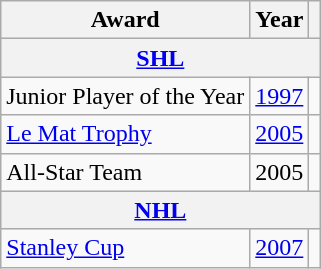<table class="wikitable">
<tr>
<th>Award</th>
<th>Year</th>
<th></th>
</tr>
<tr>
<th colspan="3"><a href='#'>SHL</a></th>
</tr>
<tr>
<td>Junior Player of the Year</td>
<td><a href='#'>1997</a></td>
<td></td>
</tr>
<tr>
<td><a href='#'>Le Mat Trophy</a></td>
<td><a href='#'>2005</a></td>
<td></td>
</tr>
<tr>
<td>All-Star Team</td>
<td>2005</td>
<td></td>
</tr>
<tr>
<th colspan="3"><a href='#'>NHL</a></th>
</tr>
<tr>
<td><a href='#'>Stanley Cup</a></td>
<td><a href='#'>2007</a></td>
<td></td>
</tr>
</table>
